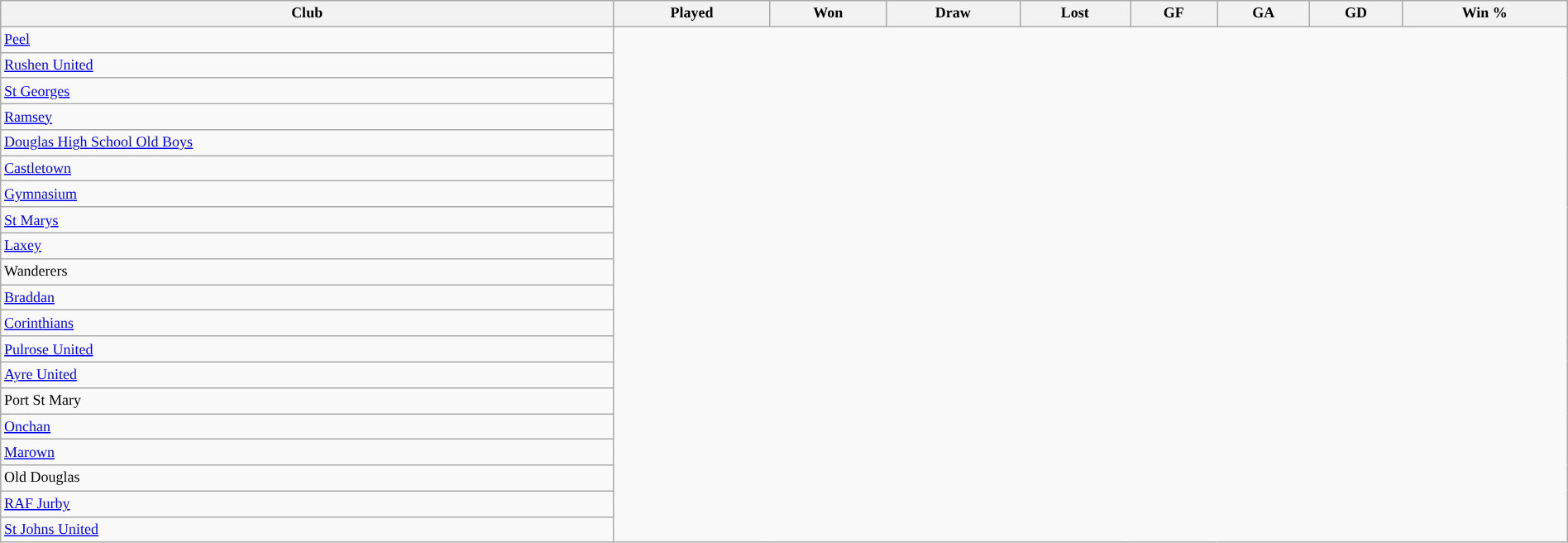<table class="wikitable sortable" style="text-align: center; width: 100%; font-size: 12px">
<tr>
<th>Club</th>
<th>Played</th>
<th>Won</th>
<th>Draw</th>
<th>Lost</th>
<th>GF</th>
<th>GA</th>
<th>GD</th>
<th>Win %</th>
</tr>
<tr>
<td style="text-align: left"><a href='#'>Peel</a><br></td>
</tr>
<tr>
<td style="text-align: left"><a href='#'>Rushen United</a><br></td>
</tr>
<tr>
<td style="text-align: left"><a href='#'>St Georges</a><br></td>
</tr>
<tr>
<td style="text-align: left"><a href='#'>Ramsey</a><br></td>
</tr>
<tr>
<td style="text-align: left"><a href='#'>Douglas High School Old Boys</a><br></td>
</tr>
<tr>
<td style="text-align: left"><a href='#'>Castletown</a><br></td>
</tr>
<tr>
<td style="text-align: left"><a href='#'>Gymnasium</a><br></td>
</tr>
<tr>
<td style="text-align: left"><a href='#'>St Marys</a><br></td>
</tr>
<tr>
<td style="text-align: left"><a href='#'>Laxey</a><br></td>
</tr>
<tr>
<td style="text-align: left">Wanderers<br></td>
</tr>
<tr>
<td style="text-align: left"><a href='#'>Braddan</a><br></td>
</tr>
<tr>
<td style="text-align: left"><a href='#'>Corinthians</a><br></td>
</tr>
<tr>
<td style="text-align: left"><a href='#'>Pulrose United</a><br></td>
</tr>
<tr>
<td style="text-align: left"><a href='#'>Ayre United</a><br></td>
</tr>
<tr>
<td style="text-align: left">Port St Mary<br></td>
</tr>
<tr>
<td style="text-align: left"><a href='#'>Onchan</a><br></td>
</tr>
<tr>
<td style="text-align: left"><a href='#'>Marown</a><br></td>
</tr>
<tr>
<td style="text-align: left">Old Douglas<br></td>
</tr>
<tr>
<td style="text-align: left"><a href='#'>RAF Jurby</a><br></td>
</tr>
<tr>
<td style="text-align: left"><a href='#'>St Johns United</a><br></td>
</tr>
</table>
